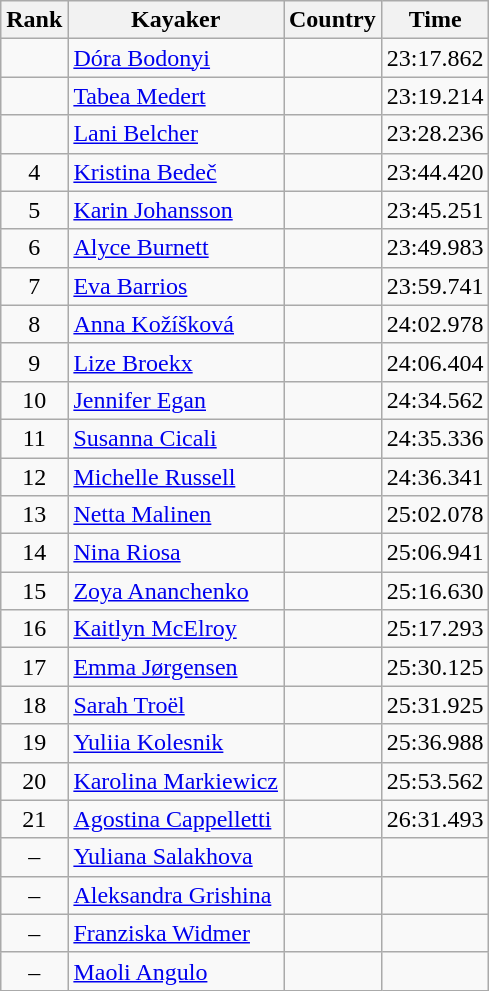<table class="wikitable" style="text-align:center">
<tr>
<th>Rank</th>
<th>Kayaker</th>
<th>Country</th>
<th>Time</th>
</tr>
<tr>
<td></td>
<td align="left"><a href='#'>Dóra Bodonyi</a></td>
<td align="left"></td>
<td>23:17.862</td>
</tr>
<tr>
<td></td>
<td align="left"><a href='#'>Tabea Medert</a></td>
<td align="left"></td>
<td>23:19.214</td>
</tr>
<tr>
<td></td>
<td align="left"><a href='#'>Lani Belcher</a></td>
<td align="left"></td>
<td>23:28.236</td>
</tr>
<tr>
<td>4</td>
<td align="left"><a href='#'>Kristina Bedeč</a></td>
<td align="left"></td>
<td>23:44.420</td>
</tr>
<tr>
<td>5</td>
<td align="left"><a href='#'>Karin Johansson</a></td>
<td align="left"></td>
<td>23:45.251</td>
</tr>
<tr>
<td>6</td>
<td align="left"><a href='#'>Alyce Burnett</a></td>
<td align="left"></td>
<td>23:49.983</td>
</tr>
<tr>
<td>7</td>
<td align="left"><a href='#'>Eva Barrios</a></td>
<td align="left"></td>
<td>23:59.741</td>
</tr>
<tr>
<td>8</td>
<td align="left"><a href='#'>Anna Kožíšková</a></td>
<td align="left"></td>
<td>24:02.978</td>
</tr>
<tr>
<td>9</td>
<td align="left"><a href='#'>Lize Broekx</a></td>
<td align="left"></td>
<td>24:06.404</td>
</tr>
<tr>
<td>10</td>
<td align="left"><a href='#'>Jennifer Egan</a></td>
<td align="left"></td>
<td>24:34.562</td>
</tr>
<tr>
<td>11</td>
<td align="left"><a href='#'>Susanna Cicali</a></td>
<td align="left"></td>
<td>24:35.336</td>
</tr>
<tr>
<td>12</td>
<td align="left"><a href='#'>Michelle Russell</a></td>
<td align="left"></td>
<td>24:36.341</td>
</tr>
<tr>
<td>13</td>
<td align="left"><a href='#'>Netta Malinen</a></td>
<td align="left"></td>
<td>25:02.078</td>
</tr>
<tr>
<td>14</td>
<td align="left"><a href='#'>Nina Riosa</a></td>
<td align="left"></td>
<td>25:06.941</td>
</tr>
<tr>
<td>15</td>
<td align="left"><a href='#'>Zoya Ananchenko</a></td>
<td align="left"></td>
<td>25:16.630</td>
</tr>
<tr>
<td>16</td>
<td align="left"><a href='#'>Kaitlyn McElroy</a></td>
<td align="left"></td>
<td>25:17.293</td>
</tr>
<tr>
<td>17</td>
<td align="left"><a href='#'>Emma Jørgensen</a></td>
<td align="left"></td>
<td>25:30.125</td>
</tr>
<tr>
<td>18</td>
<td align="left"><a href='#'>Sarah Troël</a></td>
<td align="left"></td>
<td>25:31.925</td>
</tr>
<tr>
<td>19</td>
<td align="left"><a href='#'>Yuliia Kolesnik</a></td>
<td align="left"></td>
<td>25:36.988</td>
</tr>
<tr>
<td>20</td>
<td align="left"><a href='#'>Karolina Markiewicz</a></td>
<td align="left"></td>
<td>25:53.562</td>
</tr>
<tr>
<td>21</td>
<td align="left"><a href='#'>Agostina Cappelletti</a></td>
<td align="left"></td>
<td>26:31.493</td>
</tr>
<tr>
<td>–</td>
<td align="left"><a href='#'>Yuliana Salakhova</a></td>
<td align="left"></td>
<td></td>
</tr>
<tr>
<td>–</td>
<td align="left"><a href='#'>Aleksandra Grishina</a></td>
<td align="left"></td>
<td></td>
</tr>
<tr>
<td>–</td>
<td align="left"><a href='#'>Franziska Widmer</a></td>
<td align="left"></td>
<td></td>
</tr>
<tr>
<td>–</td>
<td align="left"><a href='#'>Maoli Angulo</a></td>
<td align="left"></td>
<td></td>
</tr>
</table>
